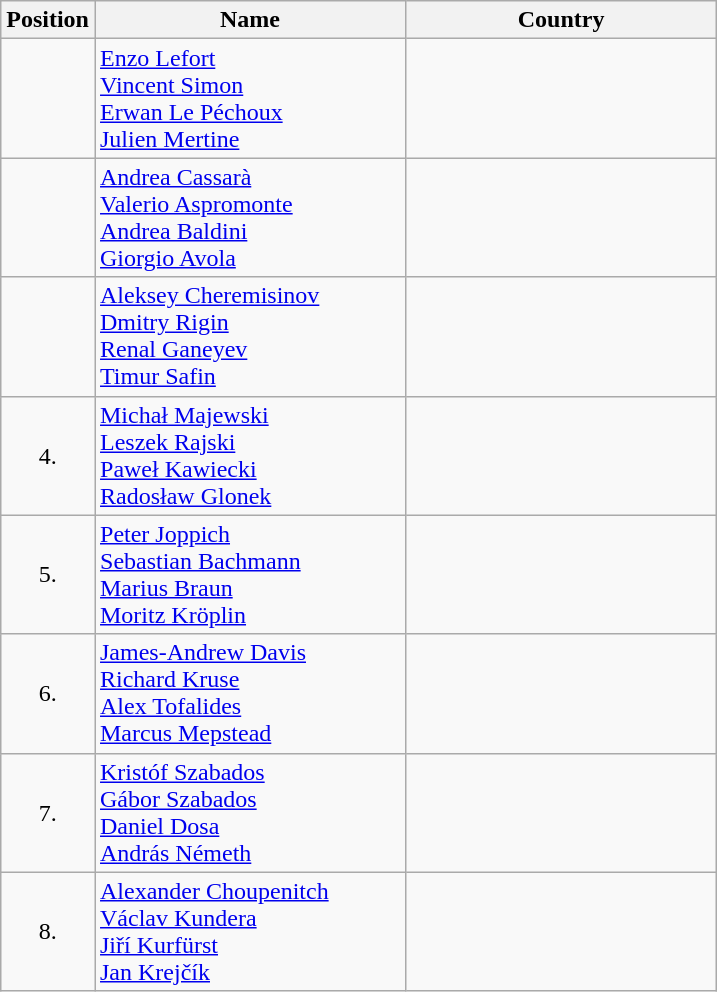<table class="wikitable">
<tr>
<th width="20">Position</th>
<th width="200">Name</th>
<th width="200">Country</th>
</tr>
<tr>
<td align="center"></td>
<td><a href='#'>Enzo Lefort</a><br><a href='#'>Vincent Simon</a><br><a href='#'>Erwan Le Péchoux</a><br><a href='#'>Julien Mertine</a></td>
<td></td>
</tr>
<tr>
<td align="center"></td>
<td><a href='#'>Andrea Cassarà</a><br><a href='#'>Valerio Aspromonte</a><br><a href='#'>Andrea Baldini</a><br><a href='#'>Giorgio Avola</a></td>
<td></td>
</tr>
<tr>
<td align="center"></td>
<td><a href='#'>Aleksey Cheremisinov</a><br><a href='#'>Dmitry Rigin</a><br><a href='#'>Renal Ganeyev</a><br><a href='#'>Timur Safin</a></td>
<td></td>
</tr>
<tr>
<td align="center">4.</td>
<td><a href='#'>Michał Majewski</a><br><a href='#'>Leszek Rajski</a><br><a href='#'>Paweł Kawiecki</a><br><a href='#'>Radosław Glonek</a></td>
<td></td>
</tr>
<tr>
<td align="center">5.</td>
<td><a href='#'>Peter Joppich</a><br><a href='#'>Sebastian Bachmann</a><br><a href='#'>Marius Braun</a><br><a href='#'>Moritz Kröplin</a></td>
<td></td>
</tr>
<tr>
<td align="center">6.</td>
<td><a href='#'>James-Andrew Davis</a><br><a href='#'>Richard Kruse</a><br><a href='#'>Alex Tofalides</a><br><a href='#'>Marcus Mepstead</a></td>
<td></td>
</tr>
<tr>
<td align="center">7.</td>
<td><a href='#'>Kristóf Szabados</a><br><a href='#'>Gábor Szabados</a><br><a href='#'>Daniel Dosa</a><br><a href='#'>András Németh</a></td>
<td></td>
</tr>
<tr>
<td align="center">8.</td>
<td><a href='#'>Alexander Choupenitch</a><br><a href='#'>Václav Kundera</a><br><a href='#'>Jiří Kurfürst</a><br><a href='#'>Jan Krejčík</a></td>
<td></td>
</tr>
</table>
